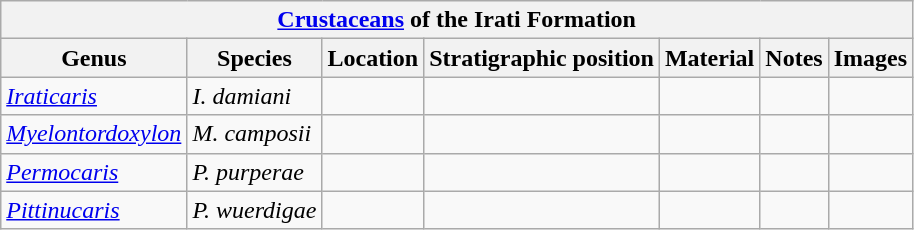<table class="wikitable" align="center">
<tr>
<th colspan="7" align="center"><a href='#'>Crustaceans</a> of the Irati Formation</th>
</tr>
<tr>
<th>Genus</th>
<th>Species</th>
<th>Location</th>
<th>Stratigraphic position</th>
<th>Material</th>
<th>Notes</th>
<th>Images</th>
</tr>
<tr>
<td><em><a href='#'>Iraticaris</a></em></td>
<td><em>I. damiani</em></td>
<td></td>
<td></td>
<td></td>
<td></td>
<td></td>
</tr>
<tr>
<td><em><a href='#'>Myelontordoxylon</a></em></td>
<td><em>M. camposii</em></td>
<td></td>
<td></td>
<td></td>
<td></td>
<td></td>
</tr>
<tr>
<td><em><a href='#'>Permocaris</a></em></td>
<td><em>P. purperae</em></td>
<td></td>
<td></td>
<td></td>
<td></td>
<td></td>
</tr>
<tr>
<td><em><a href='#'>Pittinucaris</a></em></td>
<td><em>P. wuerdigae</em></td>
<td></td>
<td></td>
<td></td>
<td></td>
<td></td>
</tr>
</table>
